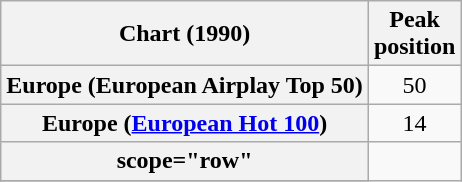<table class="wikitable sortable plainrowheaders">
<tr>
<th>Chart (1990)</th>
<th>Peak<br>position</th>
</tr>
<tr>
<th scope="row">Europe (European Airplay Top 50)</th>
<td align="center">50</td>
</tr>
<tr>
<th scope="row">Europe (<a href='#'>European Hot 100</a>)</th>
<td align="center">14</td>
</tr>
<tr>
<th>scope="row"</th>
</tr>
<tr>
</tr>
</table>
